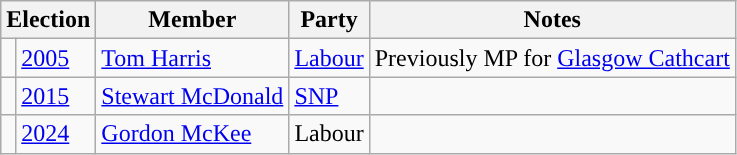<table class="wikitable">
<tr>
<th colspan="2" scope="col">Election</th>
<th scope="col">Member</th>
<th scope="col">Party</th>
<th scope="col">Notes</th>
</tr>
<tr>
<td style="color:inherit;background-color: "></td>
<td><a href='#'>2005</a></td>
<td><a href='#'>Tom Harris</a></td>
<td><a href='#'>Labour</a></td>
<td>Previously MP for <a href='#'>Glasgow Cathcart</a></td>
</tr>
<tr>
<td style="color:inherit;background-color: "></td>
<td><a href='#'>2015</a></td>
<td><a href='#'>Stewart McDonald</a></td>
<td><a href='#'>SNP</a></td>
<td></td>
</tr>
<tr>
<td style="color:inherit;background-color: "></td>
<td><a href='#'>2024</a></td>
<td><a href='#'>Gordon McKee</a></td>
<td>Labour</td>
<td></td>
</tr>
</table>
